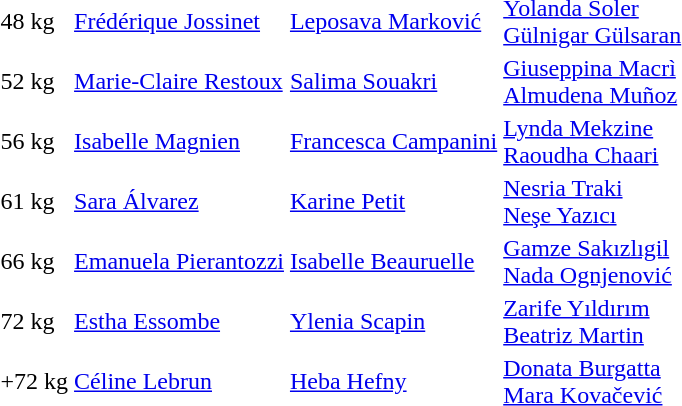<table>
<tr>
<td>48 kg</td>
<td> <a href='#'>Frédérique Jossinet</a></td>
<td> <a href='#'>Leposava Marković</a></td>
<td> <a href='#'>Yolanda Soler</a> <br>  <a href='#'>Gülnigar Gülsaran</a></td>
</tr>
<tr>
<td>52 kg</td>
<td> <a href='#'>Marie-Claire Restoux</a></td>
<td> <a href='#'>Salima Souakri</a></td>
<td> <a href='#'>Giuseppina Macrì</a> <br>  <a href='#'>Almudena Muñoz</a></td>
</tr>
<tr>
<td>56 kg</td>
<td> <a href='#'>Isabelle Magnien</a></td>
<td> <a href='#'>Francesca Campanini</a></td>
<td> <a href='#'>Lynda Mekzine</a> <br>  <a href='#'>Raoudha Chaari</a></td>
</tr>
<tr>
<td>61 kg</td>
<td> <a href='#'>Sara Álvarez</a></td>
<td> <a href='#'>Karine Petit</a></td>
<td> <a href='#'>Nesria Traki</a> <br>  <a href='#'>Neşe Yazıcı</a></td>
</tr>
<tr>
<td>66 kg</td>
<td> <a href='#'>Emanuela Pierantozzi</a></td>
<td> <a href='#'>Isabelle Beauruelle</a></td>
<td> <a href='#'>Gamze Sakızlıgil</a> <br>  <a href='#'>Nada Ognjenović</a></td>
</tr>
<tr>
<td>72 kg</td>
<td> <a href='#'>Estha Essombe</a></td>
<td> <a href='#'>Ylenia Scapin</a></td>
<td> <a href='#'>Zarife Yıldırım</a> <br>  <a href='#'>Beatriz Martin</a></td>
</tr>
<tr>
<td>+72 kg</td>
<td> <a href='#'>Céline Lebrun</a></td>
<td> <a href='#'>Heba Hefny</a></td>
<td> <a href='#'>Donata Burgatta</a> <br>  <a href='#'>Mara Kovačević</a></td>
</tr>
</table>
